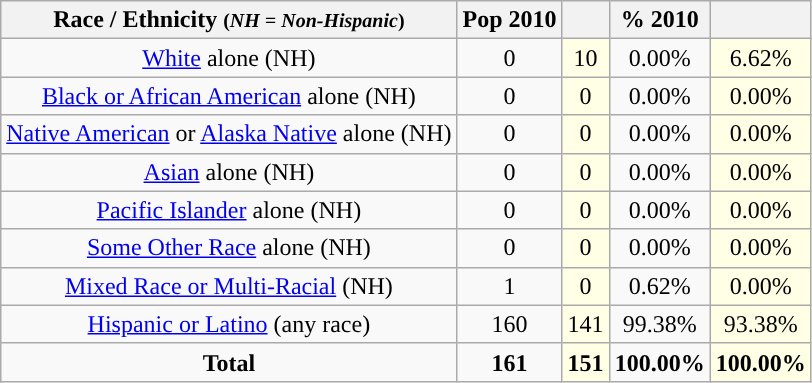<table class="wikitable" style="text-align:center;">
<tr>
<th>Race / Ethnicity <small>(<em>NH = Non-Hispanic</em>)</small></th>
<th>Pop 2010</th>
<th></th>
<th>% 2010</th>
<th></th>
</tr>
<tr>
<td><a href='#'>White</a> alone (NH)</td>
<td>0</td>
<td style='background: #ffffe6;'>10</td>
<td>0.00%</td>
<td style='background: #ffffe6;'>6.62%</td>
</tr>
<tr>
<td><a href='#'>Black or African American</a> alone (NH)</td>
<td>0</td>
<td style='background: #ffffe6;'>0</td>
<td>0.00%</td>
<td style='background: #ffffe6;'>0.00%</td>
</tr>
<tr>
<td><a href='#'>Native American</a> or <a href='#'>Alaska Native</a> alone (NH)</td>
<td>0</td>
<td style='background: #ffffe6;'>0</td>
<td>0.00%</td>
<td style='background: #ffffe6;'>0.00%</td>
</tr>
<tr>
<td><a href='#'>Asian</a> alone (NH)</td>
<td>0</td>
<td style='background: #ffffe6;'>0</td>
<td>0.00%</td>
<td style='background: #ffffe6;'>0.00%</td>
</tr>
<tr>
<td><a href='#'>Pacific Islander</a> alone (NH)</td>
<td>0</td>
<td style='background: #ffffe6;'>0</td>
<td>0.00%</td>
<td style='background: #ffffe6;'>0.00%</td>
</tr>
<tr>
<td><a href='#'>Some Other Race</a> alone (NH)</td>
<td>0</td>
<td style='background: #ffffe6;'>0</td>
<td>0.00%</td>
<td style='background: #ffffe6;'>0.00%</td>
</tr>
<tr>
<td><a href='#'>Mixed Race or Multi-Racial</a> (NH)</td>
<td>1</td>
<td style='background: #ffffe6;'>0</td>
<td>0.62%</td>
<td style='background: #ffffe6;'>0.00%</td>
</tr>
<tr>
<td><a href='#'>Hispanic or Latino</a> (any race)</td>
<td>160</td>
<td style='background: #ffffe6;'>141</td>
<td>99.38%</td>
<td style='background: #ffffe6;'>93.38%</td>
</tr>
<tr>
<td><strong>Total</strong></td>
<td><strong>161</strong></td>
<td style='background: #ffffe6;'><strong>151</strong></td>
<td><strong>100.00%</strong></td>
<td style='background: #ffffe6;'><strong>100.00%</strong></td>
</tr>
</table>
